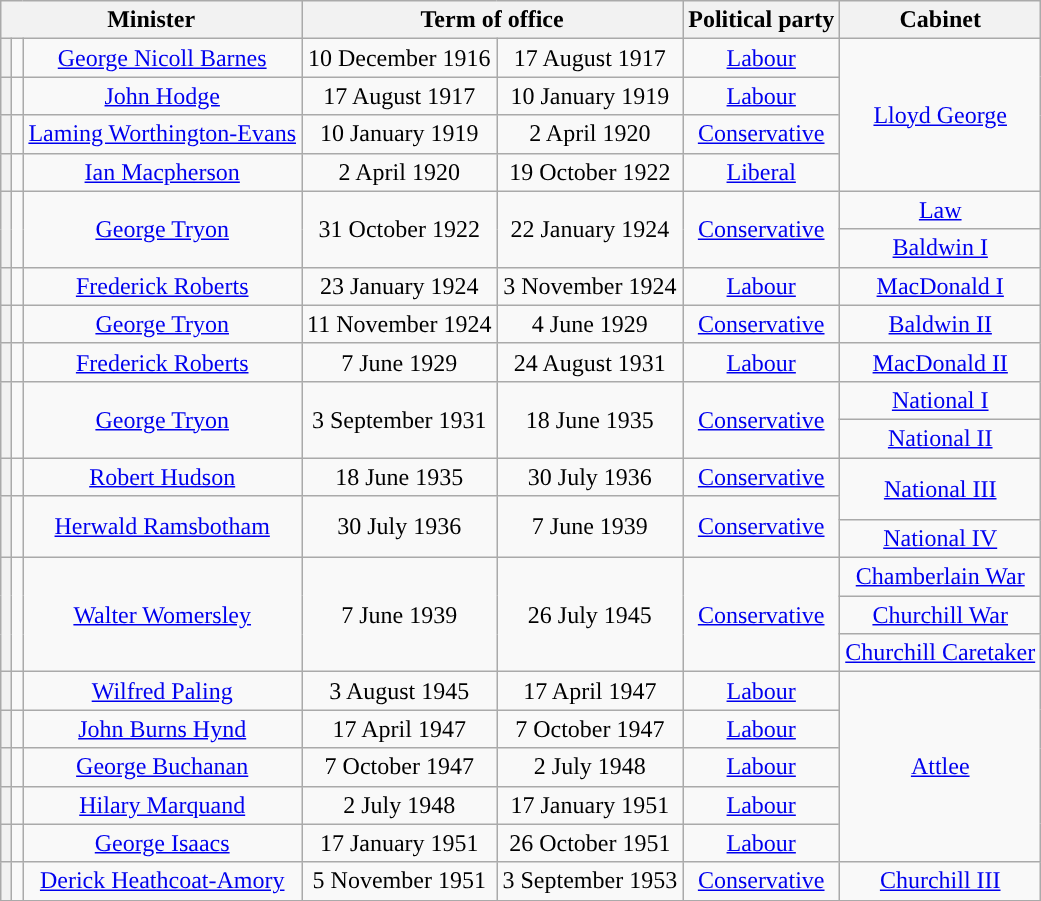<table class="wikitable" style="text-align:center">
<tr style="height:1em">
<th colspan=3>Minister</th>
<th colspan=2>Term of office</th>
<th>Political party</th>
<th>Cabinet</th>
</tr>
<tr style="height:1em">
<th style="background-color:"></th>
<td></td>
<td><a href='#'>George Nicoll Barnes</a></td>
<td>10 December 1916</td>
<td>17 August 1917</td>
<td><a href='#'>Labour</a></td>
<td rowspan="4" ><a href='#'>Lloyd George</a></td>
</tr>
<tr style="height:1em">
<th style="background-color:"></th>
<td></td>
<td><a href='#'>John Hodge</a></td>
<td>17 August 1917</td>
<td>10 January 1919</td>
<td><a href='#'>Labour</a></td>
</tr>
<tr style="height:1em">
<th style="background-color:"></th>
<td></td>
<td><a href='#'>Laming Worthington-Evans</a></td>
<td>10 January 1919</td>
<td>2 April 1920</td>
<td><a href='#'>Conservative</a></td>
</tr>
<tr style="height:1em">
<th style="background-color:"></th>
<td></td>
<td><a href='#'>Ian Macpherson</a></td>
<td>2 April 1920</td>
<td>19 October 1922</td>
<td><a href='#'>Liberal</a></td>
</tr>
<tr style="height:1em">
<th rowspan=2 style="background-color:"></th>
<td rowspan=2></td>
<td rowspan=2><a href='#'>George Tryon</a></td>
<td rowspan=2>31 October 1922</td>
<td rowspan=2>22 January 1924</td>
<td rowspan=2  ><a href='#'>Conservative</a></td>
<td><a href='#'>Law</a></td>
</tr>
<tr>
<td><a href='#'>Baldwin I</a></td>
</tr>
<tr style="height:1em">
<th style="background-color:"></th>
<td></td>
<td><a href='#'>Frederick Roberts</a></td>
<td>23 January 1924</td>
<td>3 November 1924</td>
<td><a href='#'>Labour</a></td>
<td><a href='#'>MacDonald I</a></td>
</tr>
<tr style="height:1em">
<th style="background-color:"></th>
<td></td>
<td><a href='#'>George Tryon</a></td>
<td>11 November 1924</td>
<td>4 June 1929</td>
<td><a href='#'>Conservative</a></td>
<td><a href='#'>Baldwin II</a></td>
</tr>
<tr style="height:1em">
<th style="background-color:"></th>
<td></td>
<td><a href='#'>Frederick Roberts</a></td>
<td>7 June 1929</td>
<td>24 August 1931</td>
<td><a href='#'>Labour</a></td>
<td><a href='#'>MacDonald II</a></td>
</tr>
<tr style="height:1em">
<th rowspan="2" style="background-color:"></th>
<td rowspan="2"></td>
<td rowspan="2"><a href='#'>George Tryon</a></td>
<td rowspan="2">3 September 1931</td>
<td rowspan="2">18 June 1935</td>
<td rowspan="2"  ><a href='#'>Conservative</a></td>
<td><a href='#'>National I</a></td>
</tr>
<tr>
<td><a href='#'>National II</a></td>
</tr>
<tr style="height:1em">
<th style="background-color:"></th>
<td></td>
<td><a href='#'>Robert Hudson</a></td>
<td>18 June 1935</td>
<td>30 July 1936</td>
<td><a href='#'>Conservative</a></td>
<td rowspan="2" ><a href='#'>National III</a></td>
</tr>
<tr style="height:1em">
<th rowspan="2" style="background-color:"></th>
<td rowspan="2"></td>
<td rowspan="2"><a href='#'>Herwald Ramsbotham</a></td>
<td rowspan="2">30 July 1936</td>
<td rowspan="2">7 June 1939</td>
<td rowspan="2"  ><a href='#'>Conservative</a></td>
</tr>
<tr style="height:1em">
<td><a href='#'>National IV</a></td>
</tr>
<tr style="height:1em">
<th rowspan="3" style="background-color:"></th>
<td rowspan="3"></td>
<td rowspan="3"><a href='#'>Walter Womersley</a></td>
<td rowspan="3">7 June 1939</td>
<td rowspan="3">26 July 1945</td>
<td rowspan="3"  ><a href='#'>Conservative</a></td>
<td><a href='#'>Chamberlain War</a></td>
</tr>
<tr style="height:1em">
<td><a href='#'>Churchill War</a></td>
</tr>
<tr>
<td><a href='#'>Churchill Caretaker</a></td>
</tr>
<tr style="height:1em">
<th style="background-color:"></th>
<td></td>
<td><a href='#'>Wilfred Paling</a></td>
<td>3 August 1945</td>
<td>17 April 1947</td>
<td><a href='#'>Labour</a></td>
<td rowspan="5" ><a href='#'>Attlee</a></td>
</tr>
<tr style="height:1em">
<th style="background-color:"></th>
<td></td>
<td><a href='#'>John Burns Hynd</a></td>
<td>17 April 1947</td>
<td>7 October 1947</td>
<td><a href='#'>Labour</a></td>
</tr>
<tr style="height:1em">
<th style="background-color:"></th>
<td></td>
<td><a href='#'>George Buchanan</a></td>
<td>7 October 1947</td>
<td>2 July 1948</td>
<td><a href='#'>Labour</a></td>
</tr>
<tr style="height:1em">
<th style="background-color:"></th>
<td></td>
<td><a href='#'>Hilary Marquand</a></td>
<td>2 July 1948</td>
<td>17 January 1951</td>
<td><a href='#'>Labour</a></td>
</tr>
<tr style="height:1em">
<th style="background-color:"></th>
<td></td>
<td><a href='#'>George Isaacs</a></td>
<td>17 January 1951</td>
<td>26 October 1951</td>
<td><a href='#'>Labour</a></td>
</tr>
<tr style="height:1em">
<th style="background-color:"></th>
<td></td>
<td><a href='#'>Derick Heathcoat-Amory</a></td>
<td>5 November 1951</td>
<td>3 September 1953</td>
<td><a href='#'>Conservative</a></td>
<td><a href='#'>Churchill III</a></td>
</tr>
</table>
